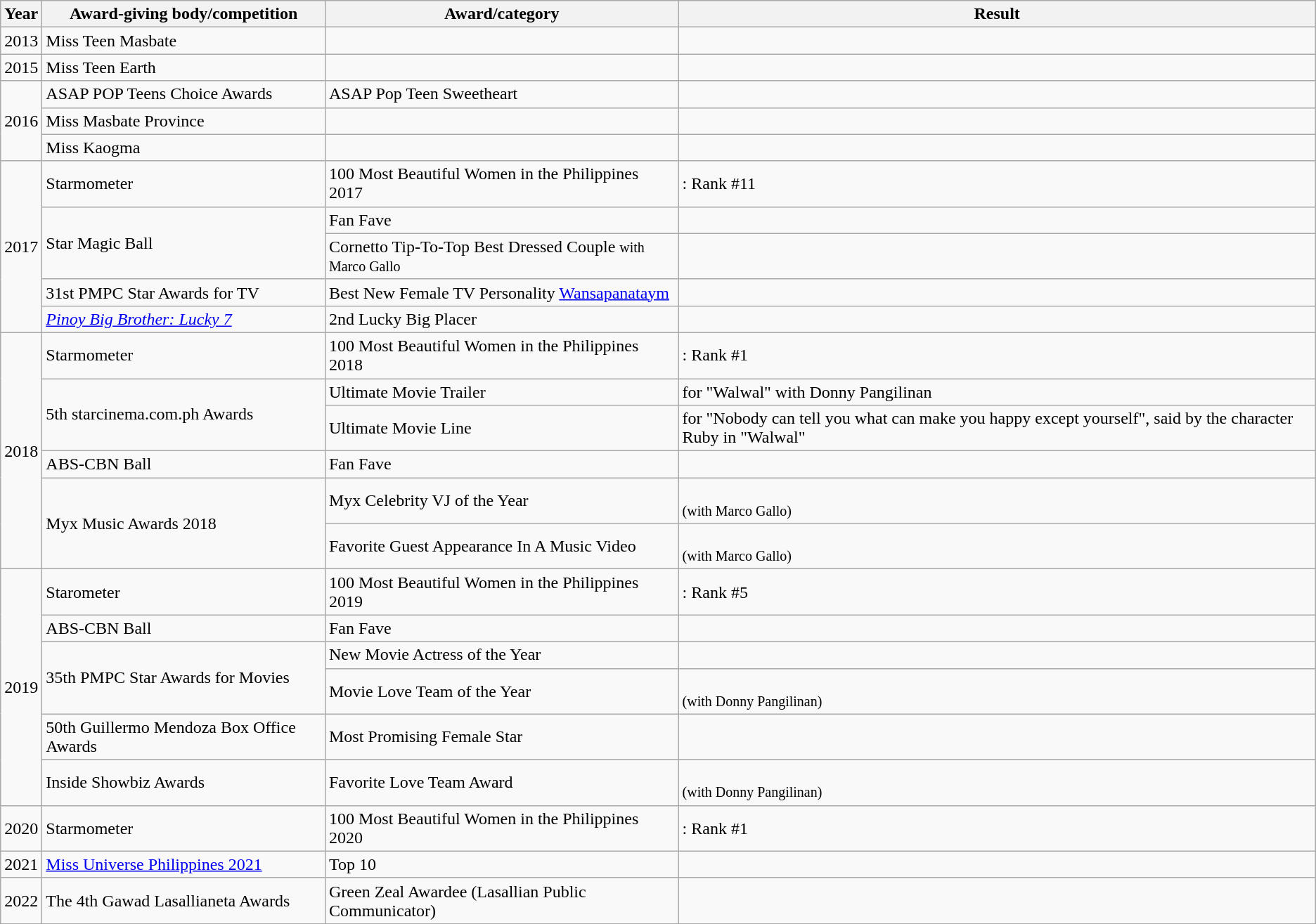<table class="wikitable sortable">
<tr>
<th>Year</th>
<th>Award-giving body/competition</th>
<th>Award/category</th>
<th>Result</th>
</tr>
<tr>
<td>2013</td>
<td>Miss Teen Masbate</td>
<td></td>
<td></td>
</tr>
<tr>
<td>2015</td>
<td>Miss Teen Earth</td>
<td></td>
<td></td>
</tr>
<tr>
<td rowspan=3>2016</td>
<td>ASAP POP Teens Choice Awards</td>
<td>ASAP Pop Teen Sweetheart</td>
<td></td>
</tr>
<tr>
<td>Miss Masbate Province</td>
<td></td>
<td></td>
</tr>
<tr>
<td>Miss Kaogma</td>
<td></td>
<td></td>
</tr>
<tr>
<td rowspan=5>2017</td>
<td>Starmometer</td>
<td>100 Most Beautiful Women in the Philippines 2017</td>
<td>: Rank #11</td>
</tr>
<tr>
<td rowspan=2>Star Magic Ball</td>
<td>Fan Fave</td>
<td></td>
</tr>
<tr>
<td>Cornetto Tip-To-Top Best Dressed Couple <small>with Marco Gallo</small></td>
<td></td>
</tr>
<tr>
<td>31st PMPC Star Awards for TV</td>
<td>Best New Female TV Personality <a href='#'>Wansapanataym</a></td>
<td></td>
</tr>
<tr>
<td><em><a href='#'>Pinoy Big Brother: Lucky 7</a></em></td>
<td>2nd Lucky Big Placer</td>
<td></td>
</tr>
<tr>
<td rowspan=6>2018</td>
<td>Starmometer</td>
<td>100 Most Beautiful Women in the Philippines 2018</td>
<td>: Rank #1</td>
</tr>
<tr>
<td rowspan=2>5th starcinema.com.ph Awards</td>
<td>Ultimate Movie Trailer</td>
<td> for "Walwal" with Donny Pangilinan</td>
</tr>
<tr>
<td>Ultimate Movie Line</td>
<td> for "Nobody can tell you what can make you happy except yourself",  said by the character Ruby in "Walwal"</td>
</tr>
<tr>
<td>ABS-CBN Ball</td>
<td>Fan Fave</td>
<td></td>
</tr>
<tr>
<td rowspan=2>Myx Music Awards 2018</td>
<td>Myx Celebrity VJ of the Year</td>
<td>  <br> <small>(with Marco Gallo)</small></td>
</tr>
<tr>
<td>Favorite Guest Appearance In A Music Video </td>
<td>  <br> <small>(with Marco Gallo)</small></td>
</tr>
<tr>
<td rowspan=6>2019</td>
<td>Starometer</td>
<td>100 Most Beautiful Women in the Philippines 2019</td>
<td>: Rank #5</td>
</tr>
<tr>
<td>ABS-CBN Ball</td>
<td>Fan Fave</td>
<td></td>
</tr>
<tr>
<td rowspan=2>35th PMPC Star Awards for Movies</td>
<td>New Movie Actress of the Year</td>
<td></td>
</tr>
<tr>
<td>Movie Love Team of the Year</td>
<td> <br> <small>(with Donny Pangilinan)</small></td>
</tr>
<tr>
<td>50th Guillermo Mendoza Box Office Awards</td>
<td>Most Promising Female Star</td>
<td></td>
</tr>
<tr>
<td>Inside Showbiz Awards</td>
<td>Favorite Love Team Award</td>
<td> <br> <small>(with Donny Pangilinan)</small></td>
</tr>
<tr>
<td>2020</td>
<td>Starmometer</td>
<td>100 Most Beautiful Women in the Philippines 2020</td>
<td>: Rank #1</td>
</tr>
<tr>
<td>2021</td>
<td><a href='#'>Miss Universe Philippines 2021</a></td>
<td>Top 10</td>
<td></td>
</tr>
<tr>
<td>2022</td>
<td>The 4th Gawad Lasallianeta Awards</td>
<td>Green Zeal Awardee (Lasallian Public Communicator)</td>
<td></td>
</tr>
<tr>
</tr>
</table>
